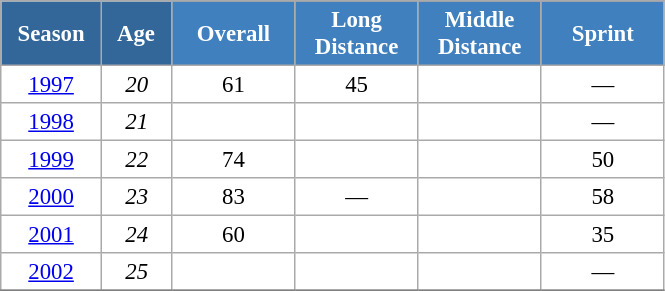<table class="wikitable" style="font-size:95%; text-align:center; border:grey solid 1px; border-collapse:collapse; background:#ffffff;">
<tr>
<th style="background-color:#369; color:white; width:60px;" rowspan="2"> Season </th>
<th style="background-color:#369; color:white; width:40px;" rowspan="2"> Age </th>
</tr>
<tr>
<th style="background-color:#4180be; color:white; width:75px;">Overall</th>
<th style="background-color:#4180be; color:white; width:75px;">Long Distance</th>
<th style="background-color:#4180be; color:white; width:75px;">Middle Distance</th>
<th style="background-color:#4180be; color:white; width:75px;">Sprint</th>
</tr>
<tr>
<td><a href='#'>1997</a></td>
<td><em>20</em></td>
<td>61</td>
<td>45</td>
<td></td>
<td>—</td>
</tr>
<tr>
<td><a href='#'>1998</a></td>
<td><em>21</em></td>
<td></td>
<td></td>
<td></td>
<td>—</td>
</tr>
<tr>
<td><a href='#'>1999</a></td>
<td><em>22</em></td>
<td>74</td>
<td></td>
<td></td>
<td>50</td>
</tr>
<tr>
<td><a href='#'>2000</a></td>
<td><em>23</em></td>
<td>83</td>
<td>—</td>
<td></td>
<td>58</td>
</tr>
<tr>
<td><a href='#'>2001</a></td>
<td><em>24</em></td>
<td>60</td>
<td></td>
<td></td>
<td>35</td>
</tr>
<tr>
<td><a href='#'>2002</a></td>
<td><em>25</em></td>
<td></td>
<td></td>
<td></td>
<td>—</td>
</tr>
<tr>
</tr>
</table>
